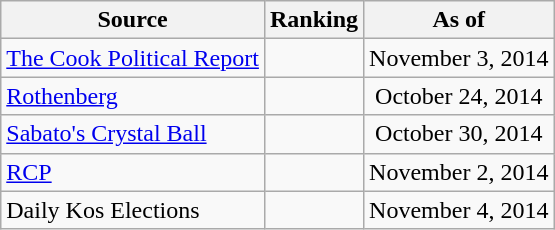<table class="wikitable" style="text-align:center">
<tr>
<th>Source</th>
<th>Ranking</th>
<th>As of</th>
</tr>
<tr>
<td align=left><a href='#'>The Cook Political Report</a></td>
<td></td>
<td>November 3, 2014</td>
</tr>
<tr>
<td align=left><a href='#'>Rothenberg</a></td>
<td></td>
<td>October 24, 2014</td>
</tr>
<tr>
<td align=left><a href='#'>Sabato's Crystal Ball</a></td>
<td></td>
<td>October 30, 2014</td>
</tr>
<tr>
<td align="left"><a href='#'>RCP</a></td>
<td></td>
<td>November 2, 2014</td>
</tr>
<tr>
<td align=left>Daily Kos Elections</td>
<td></td>
<td>November 4, 2014</td>
</tr>
</table>
